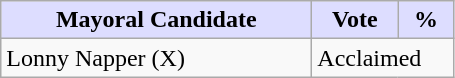<table class="wikitable">
<tr>
<th style="background:#ddf; width:200px;">Mayoral Candidate </th>
<th style="background:#ddf; width:50px;">Vote</th>
<th style="background:#ddf; width:30px;">%</th>
</tr>
<tr>
<td>Lonny Napper (X)</td>
<td colspan="2">Acclaimed</td>
</tr>
</table>
